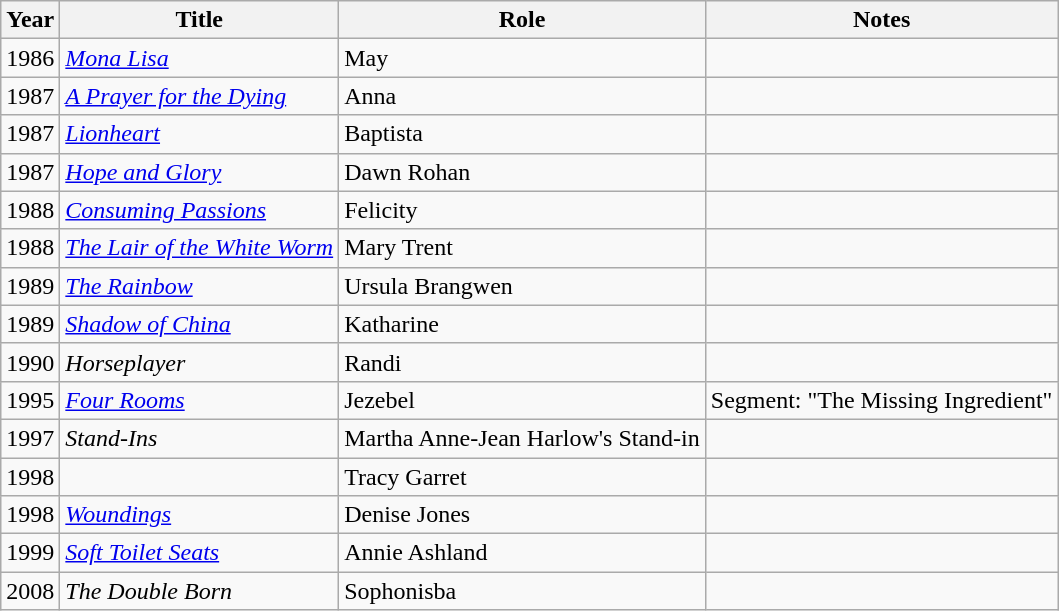<table class="wikitable sortable">
<tr>
<th>Year</th>
<th>Title</th>
<th>Role</th>
<th class="unsortable">Notes</th>
</tr>
<tr>
<td>1986</td>
<td><em><a href='#'>Mona Lisa</a></em></td>
<td>May</td>
<td></td>
</tr>
<tr>
<td>1987</td>
<td><em><a href='#'>A Prayer for the Dying</a></em></td>
<td>Anna</td>
<td></td>
</tr>
<tr>
<td>1987</td>
<td><em><a href='#'>Lionheart</a></em></td>
<td>Baptista</td>
<td></td>
</tr>
<tr>
<td>1987</td>
<td><em><a href='#'>Hope and Glory</a></em></td>
<td>Dawn Rohan</td>
<td></td>
</tr>
<tr>
<td>1988</td>
<td><em><a href='#'>Consuming Passions</a></em></td>
<td>Felicity</td>
<td></td>
</tr>
<tr>
<td>1988</td>
<td><em><a href='#'>The Lair of the White Worm</a></em></td>
<td>Mary Trent</td>
<td></td>
</tr>
<tr>
<td>1989</td>
<td><em><a href='#'>The Rainbow</a></em></td>
<td>Ursula Brangwen</td>
<td></td>
</tr>
<tr>
<td>1989</td>
<td><em><a href='#'>Shadow of China</a></em></td>
<td>Katharine</td>
<td></td>
</tr>
<tr>
<td>1990</td>
<td><em>Horseplayer</em></td>
<td>Randi</td>
<td></td>
</tr>
<tr>
<td>1995</td>
<td><em><a href='#'>Four Rooms</a></em></td>
<td>Jezebel</td>
<td>Segment: "The Missing Ingredient"</td>
</tr>
<tr>
<td>1997</td>
<td><em>Stand-Ins</em></td>
<td>Martha Anne-Jean Harlow's Stand-in</td>
<td></td>
</tr>
<tr>
<td>1998</td>
<td><em></em></td>
<td>Tracy Garret</td>
<td></td>
</tr>
<tr>
<td>1998</td>
<td><em><a href='#'>Woundings</a></em></td>
<td>Denise Jones</td>
<td></td>
</tr>
<tr>
<td>1999</td>
<td><em><a href='#'>Soft Toilet Seats</a></em></td>
<td>Annie Ashland</td>
<td></td>
</tr>
<tr>
<td>2008</td>
<td><em>The Double Born</em></td>
<td>Sophonisba</td>
<td></td>
</tr>
</table>
